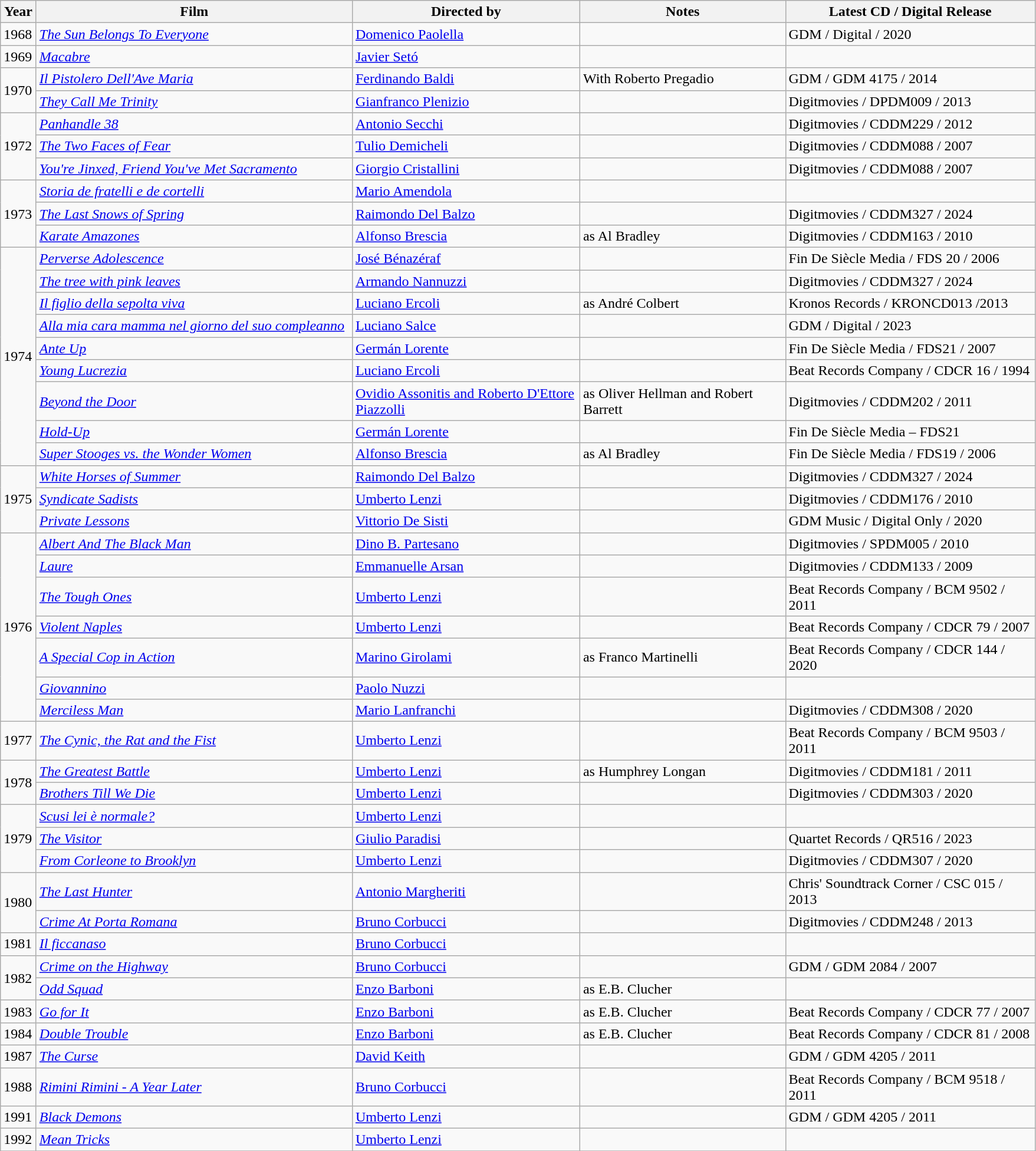<table class="wikitable">
<tr>
<th style="width: 33px;">Year</th>
<th style="width: 350px;">Film</th>
<th style="width: 250px;">Directed by</th>
<th style="width: 225px;">Notes</th>
<th style="width: 275px;">Latest CD / Digital Release</th>
</tr>
<tr>
<td rowspan="1">1968</td>
<td><em><a href='#'>The Sun Belongs To Everyone</a></em></td>
<td><a href='#'>Domenico Paolella</a></td>
<td></td>
<td>GDM / Digital / 2020</td>
</tr>
<tr>
<td rowspan="1">1969</td>
<td><em><a href='#'>Macabre</a></em></td>
<td><a href='#'>Javier Setó</a></td>
<td></td>
<td></td>
</tr>
<tr>
<td rowspan="2">1970</td>
<td><em><a href='#'>Il Pistolero Dell'Ave Maria</a></em></td>
<td><a href='#'>Ferdinando Baldi</a></td>
<td>With Roberto Pregadio</td>
<td>GDM / GDM 4175 / 2014</td>
</tr>
<tr>
<td><em><a href='#'>They Call Me Trinity</a></em></td>
<td><a href='#'>Gianfranco Plenizio</a></td>
<td></td>
<td>Digitmovies / DPDM009 / 2013</td>
</tr>
<tr>
<td rowspan="3">1972</td>
<td><em><a href='#'>Panhandle 38</a></em></td>
<td><a href='#'>Antonio Secchi</a></td>
<td></td>
<td>Digitmovies / CDDM229 / 2012</td>
</tr>
<tr>
<td><em><a href='#'>The Two Faces of Fear</a></em></td>
<td><a href='#'>Tulio Demicheli</a></td>
<td></td>
<td>Digitmovies / CDDM088 / 2007</td>
</tr>
<tr>
<td><em><a href='#'>You're Jinxed, Friend You've Met Sacramento</a></em></td>
<td><a href='#'>Giorgio Cristallini</a></td>
<td></td>
<td>Digitmovies / CDDM088 / 2007</td>
</tr>
<tr>
<td rowspan="3">1973</td>
<td><em><a href='#'>Storia de fratelli e de cortelli</a></em></td>
<td><a href='#'>Mario Amendola</a></td>
<td></td>
<td></td>
</tr>
<tr>
<td><em><a href='#'>The Last Snows of Spring</a></em></td>
<td><a href='#'>Raimondo Del Balzo</a></td>
<td></td>
<td>Digitmovies / CDDM327 / 2024</td>
</tr>
<tr>
<td><em><a href='#'>Karate Amazones</a></em></td>
<td><a href='#'>Alfonso Brescia</a></td>
<td>as Al Bradley</td>
<td>Digitmovies / CDDM163 / 2010</td>
</tr>
<tr>
<td rowspan="9">1974</td>
<td><em><a href='#'>Perverse Adolescence</a></em></td>
<td><a href='#'>José Bénazéraf</a></td>
<td></td>
<td>Fin De Siècle Media / FDS 20 / 2006</td>
</tr>
<tr>
<td><em><a href='#'>The tree with pink leaves</a></em></td>
<td><a href='#'>Armando Nannuzzi</a></td>
<td></td>
<td>Digitmovies / CDDM327 / 2024</td>
</tr>
<tr>
<td><em><a href='#'>Il figlio della sepolta viva</a></em></td>
<td><a href='#'>Luciano Ercoli</a></td>
<td>as André Colbert</td>
<td>Kronos Records / KRONCD013 /2013</td>
</tr>
<tr>
<td><em><a href='#'>Alla mia cara mamma nel giorno del suo compleanno</a></em></td>
<td><a href='#'>Luciano Salce</a></td>
<td></td>
<td>GDM / Digital / 2023</td>
</tr>
<tr>
<td><em><a href='#'>Ante Up</a></em></td>
<td><a href='#'>Germán Lorente</a></td>
<td></td>
<td>Fin De Siècle Media / FDS21 / 2007</td>
</tr>
<tr>
<td><em><a href='#'>Young Lucrezia</a></em></td>
<td><a href='#'>Luciano Ercoli</a></td>
<td></td>
<td>Beat Records Company / CDCR 16 / 1994</td>
</tr>
<tr>
<td><em><a href='#'>Beyond the Door</a></em></td>
<td><a href='#'>Ovidio Assonitis and Roberto D'Ettore Piazzolli</a></td>
<td>as Oliver Hellman and Robert Barrett</td>
<td>Digitmovies / CDDM202 / 2011</td>
</tr>
<tr>
<td><em><a href='#'>Hold-Up</a></em></td>
<td><a href='#'>Germán Lorente</a></td>
<td></td>
<td>Fin De Siècle Media – FDS21</td>
</tr>
<tr>
<td><em><a href='#'>Super Stooges vs. the Wonder Women</a></em></td>
<td><a href='#'>Alfonso Brescia</a></td>
<td>as Al Bradley</td>
<td>Fin De Siècle Media / FDS19 / 2006</td>
</tr>
<tr>
<td rowspan="3">1975</td>
<td><em><a href='#'>White Horses of Summer</a></em></td>
<td><a href='#'>Raimondo Del Balzo</a></td>
<td></td>
<td>Digitmovies / CDDM327 / 2024</td>
</tr>
<tr>
<td><em><a href='#'>Syndicate Sadists</a></em></td>
<td><a href='#'>Umberto Lenzi</a></td>
<td></td>
<td>Digitmovies / CDDM176 / 2010</td>
</tr>
<tr>
<td><em><a href='#'>Private Lessons</a></em></td>
<td><a href='#'>Vittorio De Sisti</a></td>
<td></td>
<td>GDM Music / Digital Only / 2020</td>
</tr>
<tr>
<td rowspan="7">1976</td>
<td><em><a href='#'>Albert And The Black Man</a></em></td>
<td><a href='#'>Dino B. Partesano</a></td>
<td></td>
<td>Digitmovies / SPDM005 / 2010</td>
</tr>
<tr>
<td><em><a href='#'>Laure</a></em></td>
<td><a href='#'>Emmanuelle Arsan</a></td>
<td></td>
<td>Digitmovies / CDDM133 / 2009</td>
</tr>
<tr>
<td><em><a href='#'>The Tough Ones</a></em></td>
<td><a href='#'>Umberto Lenzi</a></td>
<td></td>
<td>Beat Records Company / BCM 9502 / 2011</td>
</tr>
<tr>
<td><em><a href='#'>Violent Naples</a></em></td>
<td><a href='#'>Umberto Lenzi</a></td>
<td></td>
<td>Beat Records Company / CDCR 79 / 2007</td>
</tr>
<tr>
<td><em><a href='#'>A Special Cop in Action</a></em></td>
<td><a href='#'>Marino Girolami</a></td>
<td>as Franco Martinelli</td>
<td>Beat Records Company / CDCR 144 / 2020</td>
</tr>
<tr>
<td><em><a href='#'>Giovannino</a></em></td>
<td><a href='#'>Paolo Nuzzi</a></td>
<td></td>
<td></td>
</tr>
<tr>
<td><em><a href='#'>Merciless Man</a></em></td>
<td><a href='#'>Mario Lanfranchi</a></td>
<td></td>
<td>Digitmovies / CDDM308 / 2020</td>
</tr>
<tr>
<td rowspan="1">1977</td>
<td><em><a href='#'>The Cynic, the Rat and the Fist</a></em></td>
<td><a href='#'>Umberto Lenzi</a></td>
<td></td>
<td>Beat Records Company / BCM 9503 / 2011</td>
</tr>
<tr>
<td rowspan="2">1978</td>
<td><em><a href='#'>The Greatest Battle</a></em></td>
<td><a href='#'>Umberto Lenzi</a></td>
<td>as Humphrey Longan</td>
<td>Digitmovies / CDDM181 / 2011</td>
</tr>
<tr>
<td><em><a href='#'>Brothers Till We Die</a></em></td>
<td><a href='#'>Umberto Lenzi</a></td>
<td></td>
<td>Digitmovies / CDDM303 / 2020</td>
</tr>
<tr>
<td rowspan="3">1979</td>
<td><em><a href='#'>Scusi lei è normale?</a></em></td>
<td><a href='#'>Umberto Lenzi</a></td>
<td></td>
<td></td>
</tr>
<tr>
<td><em><a href='#'>The Visitor</a></em></td>
<td><a href='#'>Giulio Paradisi</a></td>
<td></td>
<td>Quartet Records / QR516 / 2023</td>
</tr>
<tr>
<td><em><a href='#'>From Corleone to Brooklyn</a></em></td>
<td><a href='#'>Umberto Lenzi</a></td>
<td></td>
<td>Digitmovies / CDDM307 / 2020</td>
</tr>
<tr>
<td rowspan="2">1980</td>
<td><em><a href='#'>The Last Hunter</a></em></td>
<td><a href='#'>Antonio Margheriti</a></td>
<td></td>
<td>Chris' Soundtrack Corner / CSC 015 / 2013</td>
</tr>
<tr>
<td><em><a href='#'>Crime At Porta Romana</a></em></td>
<td><a href='#'>Bruno Corbucci</a></td>
<td></td>
<td>Digitmovies / CDDM248 / 2013</td>
</tr>
<tr>
<td rowspan="1">1981</td>
<td><em><a href='#'>Il ficcanaso</a></em></td>
<td><a href='#'>Bruno Corbucci</a></td>
<td></td>
<td></td>
</tr>
<tr>
<td rowspan="2">1982</td>
<td><em><a href='#'>Crime on the Highway</a></em></td>
<td><a href='#'>Bruno Corbucci</a></td>
<td></td>
<td>GDM / GDM 2084 / 2007</td>
</tr>
<tr>
<td><em><a href='#'>Odd Squad</a></em></td>
<td><a href='#'>Enzo Barboni</a></td>
<td>as E.B. Clucher</td>
<td></td>
</tr>
<tr>
<td rowspan="1">1983</td>
<td><em><a href='#'>Go for It</a></em></td>
<td><a href='#'>Enzo Barboni</a></td>
<td>as E.B. Clucher</td>
<td>Beat Records Company / CDCR 77 / 2007</td>
</tr>
<tr>
<td rowspan="1">1984</td>
<td><em><a href='#'>Double Trouble</a></em></td>
<td><a href='#'>Enzo Barboni</a></td>
<td>as E.B. Clucher</td>
<td>Beat Records Company / CDCR 81 / 2008</td>
</tr>
<tr>
<td rowspan="1">1987</td>
<td><em><a href='#'>The Curse</a></em></td>
<td><a href='#'>David Keith</a></td>
<td></td>
<td>GDM / GDM 4205 / 2011</td>
</tr>
<tr>
<td rowspan="1">1988</td>
<td><em><a href='#'>Rimini Rimini - A Year Later</a></em></td>
<td><a href='#'>Bruno Corbucci</a></td>
<td></td>
<td>Beat Records Company / BCM 9518 / 2011</td>
</tr>
<tr>
<td rowspan="1">1991</td>
<td><em><a href='#'>Black Demons</a></em></td>
<td><a href='#'>Umberto Lenzi</a></td>
<td></td>
<td>GDM / GDM 4205 / 2011</td>
</tr>
<tr>
<td rowspan="1">1992</td>
<td><em><a href='#'>Mean Tricks</a></em></td>
<td><a href='#'>Umberto Lenzi</a></td>
<td></td>
<td></td>
</tr>
<tr>
</tr>
</table>
